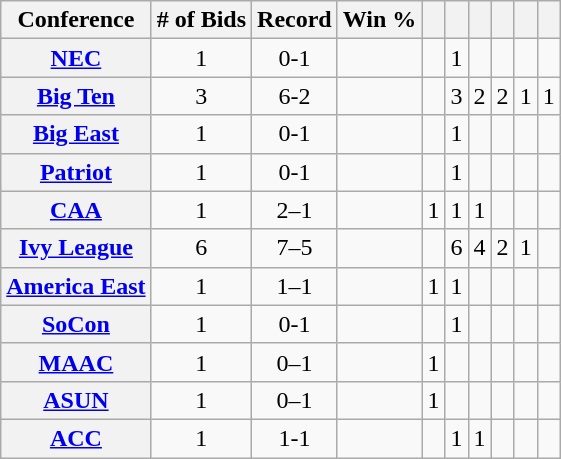<table class="wikitable sortable plainrowheaders" style="text-align:center">
<tr>
<th scope="col">Conference</th>
<th scope="col"># of Bids</th>
<th scope="col">Record</th>
<th scope="col">Win %</th>
<th scope="col"></th>
<th scope="col"></th>
<th scope="col"></th>
<th scope="col"></th>
<th scope="col"></th>
<th scope="col"></th>
</tr>
<tr>
<th scope="row"><a href='#'>NEC</a></th>
<td>1</td>
<td>0-1</td>
<td></td>
<td></td>
<td>1</td>
<td></td>
<td></td>
<td></td>
<td></td>
</tr>
<tr>
<th scope="row"><a href='#'>Big Ten</a></th>
<td>3</td>
<td>6-2</td>
<td></td>
<td></td>
<td>3</td>
<td>2</td>
<td>2</td>
<td>1</td>
<td>1</td>
</tr>
<tr>
<th scope="row"><a href='#'>Big East</a></th>
<td>1</td>
<td>0-1</td>
<td></td>
<td></td>
<td>1</td>
<td></td>
<td></td>
<td></td>
<td></td>
</tr>
<tr>
<th scope="row"><a href='#'>Patriot</a></th>
<td>1</td>
<td>0-1</td>
<td></td>
<td></td>
<td>1</td>
<td></td>
<td></td>
<td></td>
<td></td>
</tr>
<tr>
<th scope="row"><a href='#'>CAA</a></th>
<td>1</td>
<td>2–1</td>
<td></td>
<td>1</td>
<td>1</td>
<td>1</td>
<td></td>
<td></td>
<td></td>
</tr>
<tr>
<th scope="row"><a href='#'>Ivy League</a></th>
<td>6</td>
<td>7–5</td>
<td></td>
<td></td>
<td>6</td>
<td>4</td>
<td>2</td>
<td>1</td>
<td></td>
</tr>
<tr>
<th scope="row"><a href='#'>America East</a></th>
<td>1</td>
<td>1–1</td>
<td></td>
<td>1</td>
<td>1</td>
<td></td>
<td></td>
<td></td>
<td></td>
</tr>
<tr>
<th scope="row"><a href='#'>SoCon</a></th>
<td>1</td>
<td>0-1</td>
<td></td>
<td></td>
<td>1</td>
<td></td>
<td></td>
<td></td>
<td></td>
</tr>
<tr>
<th scope="row"><a href='#'>MAAC</a></th>
<td>1</td>
<td>0–1</td>
<td></td>
<td>1</td>
<td></td>
<td></td>
<td></td>
<td></td>
<td></td>
</tr>
<tr>
<th scope="row"><a href='#'>ASUN</a></th>
<td>1</td>
<td>0–1</td>
<td></td>
<td>1</td>
<td></td>
<td></td>
<td></td>
<td></td>
<td></td>
</tr>
<tr>
<th scope="row"><a href='#'>ACC</a></th>
<td>1</td>
<td>1-1</td>
<td></td>
<td></td>
<td>1</td>
<td>1</td>
<td></td>
<td></td>
<td></td>
</tr>
</table>
